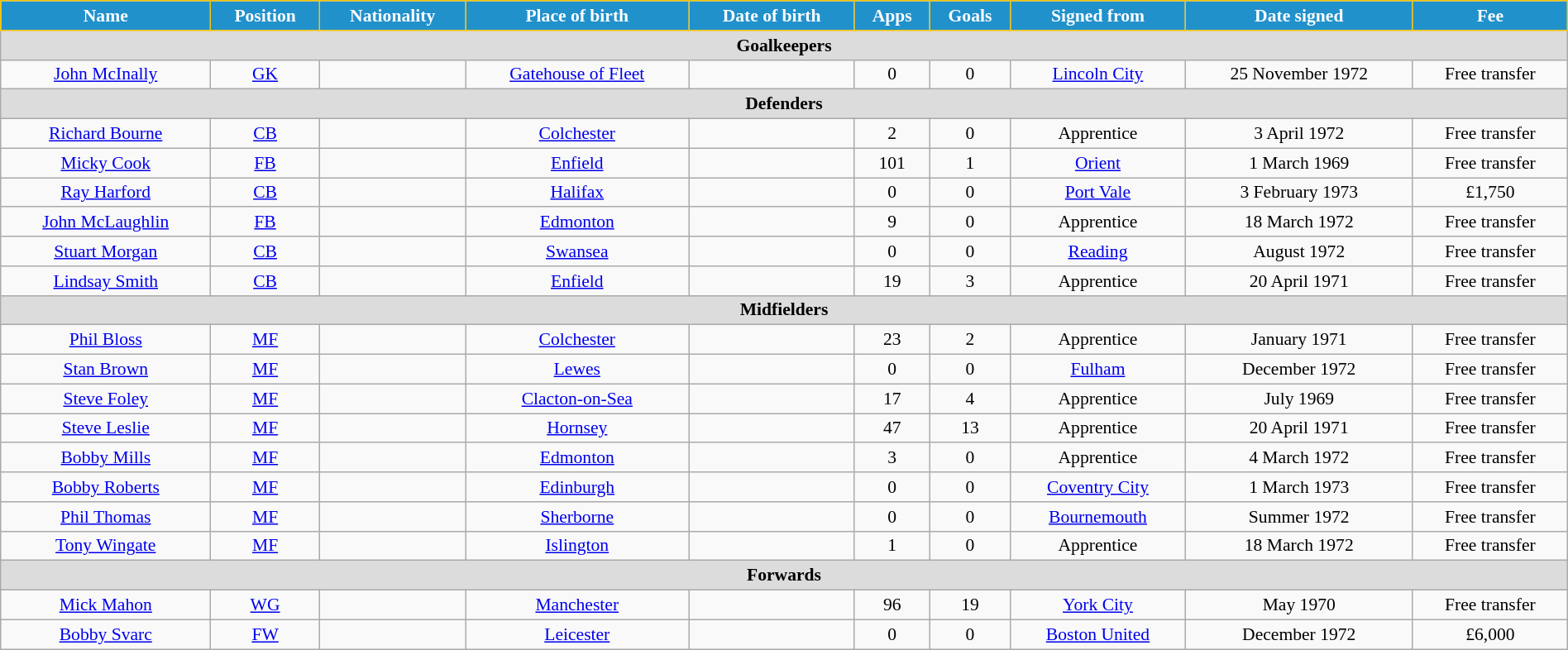<table class="wikitable" style="text-align:center; font-size:90%; width:100%;">
<tr>
<th style="background:#2191CC; color:white; border:1px solid #F7C408; text-align:center;">Name</th>
<th style="background:#2191CC; color:white; border:1px solid #F7C408; text-align:center;">Position</th>
<th style="background:#2191CC; color:white; border:1px solid #F7C408; text-align:center;">Nationality</th>
<th style="background:#2191CC; color:white; border:1px solid #F7C408; text-align:center;">Place of birth</th>
<th style="background:#2191CC; color:white; border:1px solid #F7C408; text-align:center;">Date of birth</th>
<th style="background:#2191CC; color:white; border:1px solid #F7C408; text-align:center;">Apps</th>
<th style="background:#2191CC; color:white; border:1px solid #F7C408; text-align:center;">Goals</th>
<th style="background:#2191CC; color:white; border:1px solid #F7C408; text-align:center;">Signed from</th>
<th style="background:#2191CC; color:white; border:1px solid #F7C408; text-align:center;">Date signed</th>
<th style="background:#2191CC; color:white; border:1px solid #F7C408; text-align:center;">Fee</th>
</tr>
<tr>
<th colspan="12" style="background:#dcdcdc; text-align:center;">Goalkeepers</th>
</tr>
<tr>
<td><a href='#'>John McInally</a></td>
<td><a href='#'>GK</a></td>
<td></td>
<td><a href='#'>Gatehouse of Fleet</a></td>
<td></td>
<td>0</td>
<td>0</td>
<td> <a href='#'>Lincoln City</a></td>
<td>25 November 1972</td>
<td>Free transfer</td>
</tr>
<tr>
<th colspan="12" style="background:#dcdcdc; text-align:center;">Defenders</th>
</tr>
<tr>
<td><a href='#'>Richard Bourne</a></td>
<td><a href='#'>CB</a></td>
<td></td>
<td><a href='#'>Colchester</a></td>
<td></td>
<td>2</td>
<td>0</td>
<td>Apprentice</td>
<td>3 April 1972</td>
<td>Free transfer</td>
</tr>
<tr>
<td><a href='#'>Micky Cook</a></td>
<td><a href='#'>FB</a></td>
<td></td>
<td><a href='#'>Enfield</a></td>
<td></td>
<td>101</td>
<td>1</td>
<td> <a href='#'>Orient</a></td>
<td>1 March 1969</td>
<td>Free transfer</td>
</tr>
<tr>
<td><a href='#'>Ray Harford</a></td>
<td><a href='#'>CB</a></td>
<td></td>
<td><a href='#'>Halifax</a></td>
<td></td>
<td>0</td>
<td>0</td>
<td> <a href='#'>Port Vale</a></td>
<td>3 February 1973</td>
<td>£1,750</td>
</tr>
<tr>
<td><a href='#'>John McLaughlin</a></td>
<td><a href='#'>FB</a></td>
<td></td>
<td><a href='#'>Edmonton</a></td>
<td></td>
<td>9</td>
<td>0</td>
<td>Apprentice</td>
<td>18 March 1972</td>
<td>Free transfer</td>
</tr>
<tr>
<td><a href='#'>Stuart Morgan</a></td>
<td><a href='#'>CB</a></td>
<td></td>
<td><a href='#'>Swansea</a></td>
<td></td>
<td>0</td>
<td>0</td>
<td> <a href='#'>Reading</a></td>
<td>August 1972</td>
<td>Free transfer</td>
</tr>
<tr>
<td><a href='#'>Lindsay Smith</a></td>
<td><a href='#'>CB</a></td>
<td></td>
<td><a href='#'>Enfield</a></td>
<td></td>
<td>19</td>
<td>3</td>
<td>Apprentice</td>
<td>20 April 1971</td>
<td>Free transfer</td>
</tr>
<tr>
<th colspan="12" style="background:#dcdcdc; text-align:center;">Midfielders</th>
</tr>
<tr>
<td><a href='#'>Phil Bloss</a></td>
<td><a href='#'>MF</a></td>
<td></td>
<td><a href='#'>Colchester</a></td>
<td></td>
<td>23</td>
<td>2</td>
<td>Apprentice</td>
<td>January 1971</td>
<td>Free transfer</td>
</tr>
<tr>
<td><a href='#'>Stan Brown</a></td>
<td><a href='#'>MF</a></td>
<td></td>
<td><a href='#'>Lewes</a></td>
<td></td>
<td>0</td>
<td>0</td>
<td> <a href='#'>Fulham</a></td>
<td>December 1972</td>
<td>Free transfer</td>
</tr>
<tr>
<td><a href='#'>Steve Foley</a></td>
<td><a href='#'>MF</a></td>
<td></td>
<td><a href='#'>Clacton-on-Sea</a></td>
<td></td>
<td>17</td>
<td>4</td>
<td>Apprentice</td>
<td>July 1969</td>
<td>Free transfer</td>
</tr>
<tr>
<td><a href='#'>Steve Leslie</a></td>
<td><a href='#'>MF</a></td>
<td></td>
<td><a href='#'>Hornsey</a></td>
<td></td>
<td>47</td>
<td>13</td>
<td>Apprentice</td>
<td>20 April 1971</td>
<td>Free transfer</td>
</tr>
<tr>
<td><a href='#'>Bobby Mills</a></td>
<td><a href='#'>MF</a></td>
<td></td>
<td><a href='#'>Edmonton</a></td>
<td></td>
<td>3</td>
<td>0</td>
<td>Apprentice</td>
<td>4 March 1972</td>
<td>Free transfer</td>
</tr>
<tr>
<td><a href='#'>Bobby Roberts</a></td>
<td><a href='#'>MF</a></td>
<td></td>
<td><a href='#'>Edinburgh</a></td>
<td></td>
<td>0</td>
<td>0</td>
<td> <a href='#'>Coventry City</a></td>
<td>1 March 1973</td>
<td>Free transfer</td>
</tr>
<tr>
<td><a href='#'>Phil Thomas</a></td>
<td><a href='#'>MF</a></td>
<td></td>
<td><a href='#'>Sherborne</a></td>
<td></td>
<td>0</td>
<td>0</td>
<td> <a href='#'>Bournemouth</a></td>
<td>Summer 1972</td>
<td>Free transfer</td>
</tr>
<tr>
<td><a href='#'>Tony Wingate</a></td>
<td><a href='#'>MF</a></td>
<td></td>
<td><a href='#'>Islington</a></td>
<td></td>
<td>1</td>
<td>0</td>
<td>Apprentice</td>
<td>18 March 1972</td>
<td>Free transfer</td>
</tr>
<tr>
<th colspan="12" style="background:#dcdcdc; text-align:center;">Forwards</th>
</tr>
<tr>
<td><a href='#'>Mick Mahon</a></td>
<td><a href='#'>WG</a></td>
<td></td>
<td><a href='#'>Manchester</a></td>
<td></td>
<td>96</td>
<td>19</td>
<td> <a href='#'>York City</a></td>
<td>May 1970</td>
<td>Free transfer</td>
</tr>
<tr>
<td><a href='#'>Bobby Svarc</a></td>
<td><a href='#'>FW</a></td>
<td></td>
<td><a href='#'>Leicester</a></td>
<td></td>
<td>0</td>
<td>0</td>
<td> <a href='#'>Boston United</a></td>
<td>December 1972</td>
<td>£6,000</td>
</tr>
</table>
